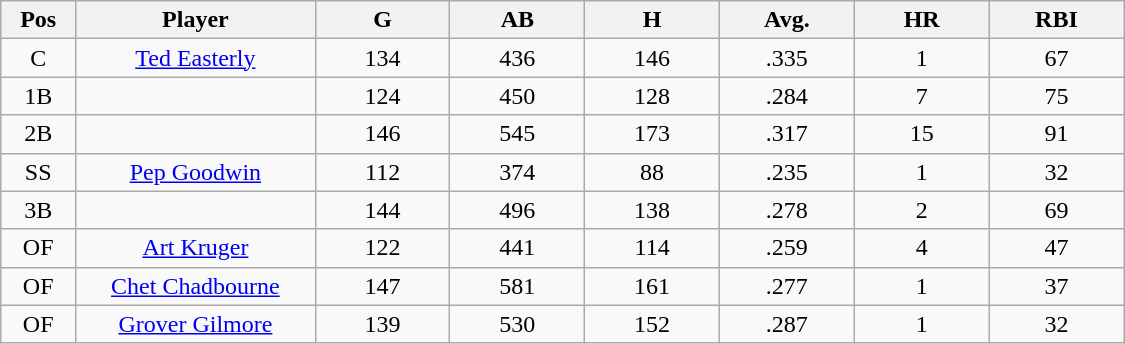<table class="wikitable sortable">
<tr>
<th bgcolor="#DDDDFF" width="5%">Pos</th>
<th bgcolor="#DDDDFF" width="16%">Player</th>
<th bgcolor="#DDDDFF" width="9%">G</th>
<th bgcolor="#DDDDFF" width="9%">AB</th>
<th bgcolor="#DDDDFF" width="9%">H</th>
<th bgcolor="#DDDDFF" width="9%">Avg.</th>
<th bgcolor="#DDDDFF" width="9%">HR</th>
<th bgcolor="#DDDDFF" width="9%">RBI</th>
</tr>
<tr align="center">
<td>C</td>
<td><a href='#'>Ted Easterly</a></td>
<td>134</td>
<td>436</td>
<td>146</td>
<td>.335</td>
<td>1</td>
<td>67</td>
</tr>
<tr align="center">
<td>1B</td>
<td></td>
<td>124</td>
<td>450</td>
<td>128</td>
<td>.284</td>
<td>7</td>
<td>75</td>
</tr>
<tr align="center">
<td>2B</td>
<td></td>
<td>146</td>
<td>545</td>
<td>173</td>
<td>.317</td>
<td>15</td>
<td>91</td>
</tr>
<tr align="center">
<td>SS</td>
<td><a href='#'>Pep Goodwin</a></td>
<td>112</td>
<td>374</td>
<td>88</td>
<td>.235</td>
<td>1</td>
<td>32</td>
</tr>
<tr align="center">
<td>3B</td>
<td></td>
<td>144</td>
<td>496</td>
<td>138</td>
<td>.278</td>
<td>2</td>
<td>69</td>
</tr>
<tr align="center">
<td>OF</td>
<td><a href='#'>Art Kruger</a></td>
<td>122</td>
<td>441</td>
<td>114</td>
<td>.259</td>
<td>4</td>
<td>47</td>
</tr>
<tr align="center">
<td>OF</td>
<td><a href='#'>Chet Chadbourne</a></td>
<td>147</td>
<td>581</td>
<td>161</td>
<td>.277</td>
<td>1</td>
<td>37</td>
</tr>
<tr align="center">
<td>OF</td>
<td><a href='#'>Grover Gilmore</a></td>
<td>139</td>
<td>530</td>
<td>152</td>
<td>.287</td>
<td>1</td>
<td>32</td>
</tr>
</table>
